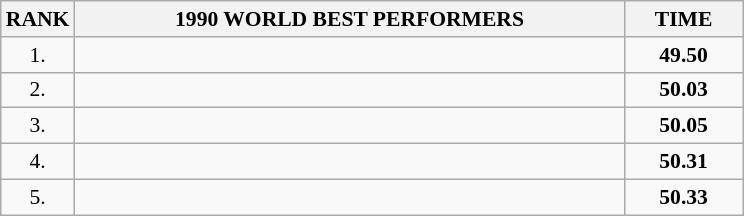<table class="wikitable" style="border-collapse: collapse; font-size: 90%;">
<tr>
<th>RANK</th>
<th align="center" style="width: 25em">1990 WORLD BEST PERFORMERS</th>
<th align="center" style="width: 5em">TIME</th>
</tr>
<tr>
<td align="center">1.</td>
<td></td>
<td align="center"><strong>49.50</strong></td>
</tr>
<tr>
<td align="center">2.</td>
<td></td>
<td align="center"><strong>50.03</strong></td>
</tr>
<tr>
<td align="center">3.</td>
<td></td>
<td align="center"><strong>50.05</strong></td>
</tr>
<tr>
<td align="center">4.</td>
<td></td>
<td align="center"><strong>50.31</strong></td>
</tr>
<tr>
<td align="center">5.</td>
<td></td>
<td align="center"><strong>50.33</strong></td>
</tr>
</table>
